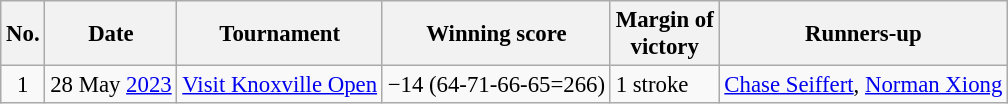<table class="wikitable" style="font-size:95%;">
<tr>
<th>No.</th>
<th>Date</th>
<th>Tournament</th>
<th>Winning score</th>
<th>Margin of<br>victory</th>
<th>Runners-up</th>
</tr>
<tr>
<td align=center>1</td>
<td align=right>28 May <a href='#'>2023</a></td>
<td><a href='#'>Visit Knoxville Open</a></td>
<td>−14 (64-71-66-65=266)</td>
<td>1 stroke</td>
<td> <a href='#'>Chase Seiffert</a>,  <a href='#'>Norman Xiong</a></td>
</tr>
</table>
